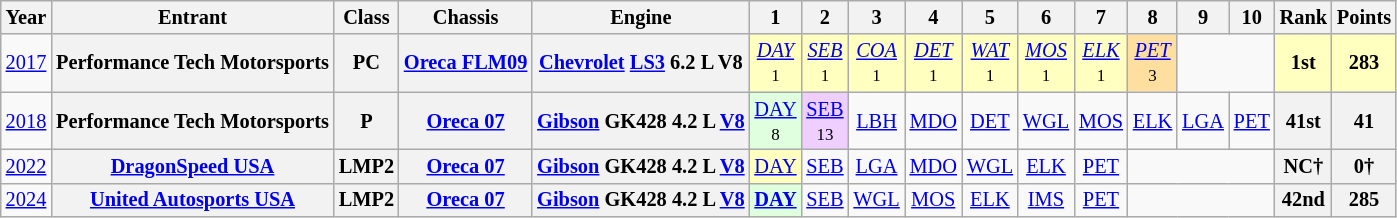<table class="wikitable" style="text-align:center; font-size:85%">
<tr>
<th>Year</th>
<th>Entrant</th>
<th>Class</th>
<th>Chassis</th>
<th>Engine</th>
<th>1</th>
<th>2</th>
<th>3</th>
<th>4</th>
<th>5</th>
<th>6</th>
<th>7</th>
<th>8</th>
<th>9</th>
<th>10</th>
<th>Rank</th>
<th>Points</th>
</tr>
<tr>
<td><a href='#'>2017</a></td>
<th nowrap>Performance Tech Motorsports</th>
<th>PC</th>
<th nowrap><a href='#'>Oreca FLM09</a></th>
<th nowrap><a href='#'>Chevrolet</a> <a href='#'>LS3</a> 6.2 L V8</th>
<td style="background:#FFFFBF;"><em><a href='#'>DAY</a></em><br><small>1</small></td>
<td style="background:#FFFFBF;"><em><a href='#'>SEB</a></em><br><small>1</small></td>
<td style="background:#FFFFBF;"><em><a href='#'>COA</a></em><br><small>1</small></td>
<td style="background:#FFFFBF;"><em><a href='#'>DET</a></em><br><small>1</small></td>
<td style="background:#FFFFBF;"><em><a href='#'>WAT</a></em><br><small>1</small></td>
<td style="background:#FFFFBF;"><em><a href='#'>MOS</a></em><br><small>1</small></td>
<td style="background:#FFFFBF;"><em><a href='#'>ELK</a></em><br><small>1</small></td>
<td style="background:#FFDF9F;"><em><a href='#'>PET</a></em><br><small>3</small></td>
<td colspan=2></td>
<th style="background:#FFFFBF;">1st</th>
<th style="background:#FFFFBF;">283</th>
</tr>
<tr>
<td><a href='#'>2018</a></td>
<th nowrap>Performance Tech Motorsports</th>
<th>P</th>
<th nowrap><a href='#'>Oreca 07</a></th>
<th nowrap><a href='#'>Gibson</a> GK428 4.2 L <a href='#'>V8</a></th>
<td style="background:#DFFFDF;"><a href='#'>DAY</a><br><small>8</small></td>
<td style="background:#EFCFFF;"><a href='#'>SEB</a><br><small>13</small></td>
<td><a href='#'>LBH</a></td>
<td><a href='#'>MDO</a></td>
<td><a href='#'>DET</a></td>
<td><a href='#'>WGL</a></td>
<td><a href='#'>MOS</a></td>
<td><a href='#'>ELK</a></td>
<td><a href='#'>LGA</a></td>
<td><a href='#'>PET</a></td>
<th>41st</th>
<th>41</th>
</tr>
<tr>
<td><a href='#'>2022</a></td>
<th><a href='#'>DragonSpeed USA</a></th>
<th>LMP2</th>
<th><a href='#'>Oreca 07</a></th>
<th><a href='#'>Gibson</a> GK428 4.2 L <a href='#'>V8</a></th>
<td style="background:#FFFFBF"><a href='#'>DAY</a><br></td>
<td><a href='#'>SEB</a></td>
<td><a href='#'>LGA</a></td>
<td><a href='#'>MDO</a></td>
<td><a href='#'>WGL</a></td>
<td><a href='#'>ELK</a></td>
<td><a href='#'>PET</a></td>
<td colspan=3></td>
<th>NC†</th>
<th>0†</th>
</tr>
<tr>
<td><a href='#'>2024</a></td>
<th><a href='#'>United Autosports USA</a></th>
<th>LMP2</th>
<th><a href='#'>Oreca 07</a></th>
<th><a href='#'>Gibson</a> GK428 4.2 L <a href='#'>V8</a></th>
<td style="background:#DFFFDF;"><strong><a href='#'>DAY</a></strong><br></td>
<td><a href='#'>SEB</a></td>
<td><a href='#'>WGL</a></td>
<td><a href='#'>MOS</a></td>
<td><a href='#'>ELK</a></td>
<td><a href='#'>IMS</a></td>
<td><a href='#'>PET</a></td>
<td colspan=3></td>
<th>42nd</th>
<th>285</th>
</tr>
</table>
